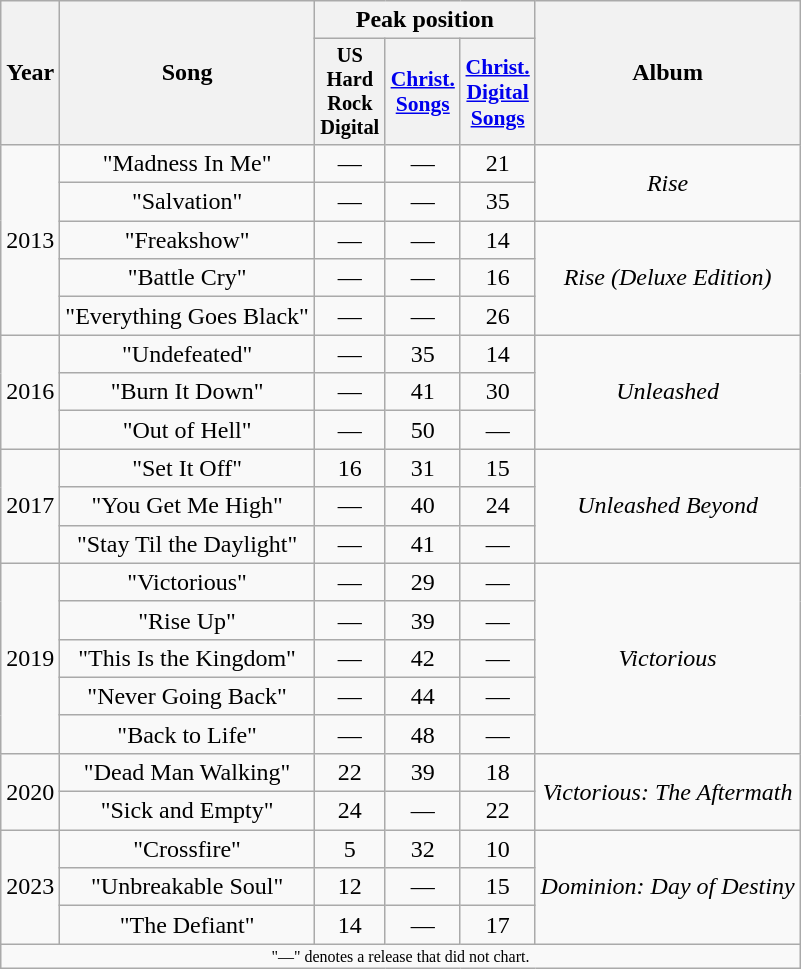<table class="wikitable" style="text-align:center;">
<tr>
<th rowspan="2">Year</th>
<th rowspan="2">Song</th>
<th colspan="3">Peak position</th>
<th rowspan="2">Album</th>
</tr>
<tr>
<th scope="col" style="width:3em;font-size:85%;">US<br>Hard<br>Rock<br>Digital </th>
<th scope="col" style="width:3em;font-size:90%;"><a href='#'>Christ.<br>Songs</a><br></th>
<th scope="col" style="width:3em;font-size:90%;"><a href='#'>Christ.<br>Digital<br>Songs</a><br></th>
</tr>
<tr>
<td rowspan="5">2013</td>
<td>"Madness In Me"</td>
<td>—</td>
<td>—</td>
<td>21</td>
<td rowspan="2"><em>Rise</em></td>
</tr>
<tr>
<td>"Salvation"</td>
<td>—</td>
<td>—</td>
<td>35</td>
</tr>
<tr>
<td>"Freakshow"</td>
<td>—</td>
<td>—</td>
<td>14</td>
<td rowspan="3"><em>Rise (Deluxe Edition)</em></td>
</tr>
<tr>
<td>"Battle Cry"</td>
<td>—</td>
<td>—</td>
<td>16</td>
</tr>
<tr>
<td>"Everything Goes Black"</td>
<td>—</td>
<td>—</td>
<td>26</td>
</tr>
<tr>
<td rowspan="3">2016</td>
<td>"Undefeated"</td>
<td>—</td>
<td>35</td>
<td>14</td>
<td rowspan="3"><em>Unleashed</em></td>
</tr>
<tr>
<td>"Burn It Down"</td>
<td>—</td>
<td>41</td>
<td>30</td>
</tr>
<tr>
<td>"Out of Hell"</td>
<td>—</td>
<td>50</td>
<td>—</td>
</tr>
<tr>
<td rowspan="3">2017</td>
<td>"Set It Off"</td>
<td>16</td>
<td>31</td>
<td>15</td>
<td rowspan="3"><em>Unleashed Beyond</em></td>
</tr>
<tr>
<td>"You Get Me High"</td>
<td>—</td>
<td>40</td>
<td>24</td>
</tr>
<tr>
<td>"Stay Til the Daylight"</td>
<td>—</td>
<td>41</td>
<td>—</td>
</tr>
<tr>
<td rowspan="5">2019</td>
<td>"Victorious"</td>
<td>—</td>
<td>29</td>
<td>—</td>
<td rowspan="5"><em>Victorious</em></td>
</tr>
<tr>
<td>"Rise Up"</td>
<td>—</td>
<td>39</td>
<td>—</td>
</tr>
<tr>
<td>"This Is the Kingdom"</td>
<td>—</td>
<td>42</td>
<td>—</td>
</tr>
<tr>
<td>"Never Going Back"</td>
<td>—</td>
<td>44</td>
<td>—</td>
</tr>
<tr>
<td>"Back to Life"</td>
<td>—</td>
<td>48</td>
<td>—</td>
</tr>
<tr>
<td rowspan="2">2020</td>
<td>"Dead Man Walking"</td>
<td>22</td>
<td>39</td>
<td>18</td>
<td rowspan="2"><em>Victorious: The Aftermath</em></td>
</tr>
<tr>
<td>"Sick and Empty"</td>
<td>24</td>
<td>—</td>
<td>22</td>
</tr>
<tr>
<td rowspan="3">2023</td>
<td>"Crossfire"</td>
<td>5</td>
<td>32</td>
<td>10</td>
<td rowspan="3"><em>Dominion: Day of Destiny</em></td>
</tr>
<tr>
<td>"Unbreakable Soul"</td>
<td>12</td>
<td>—</td>
<td>15</td>
</tr>
<tr>
<td>"The Defiant"</td>
<td>14</td>
<td>—</td>
<td>17</td>
</tr>
<tr>
<td colspan="6" style="text-align:center; font-size:8pt;">"—" denotes a release that did not chart.</td>
</tr>
</table>
